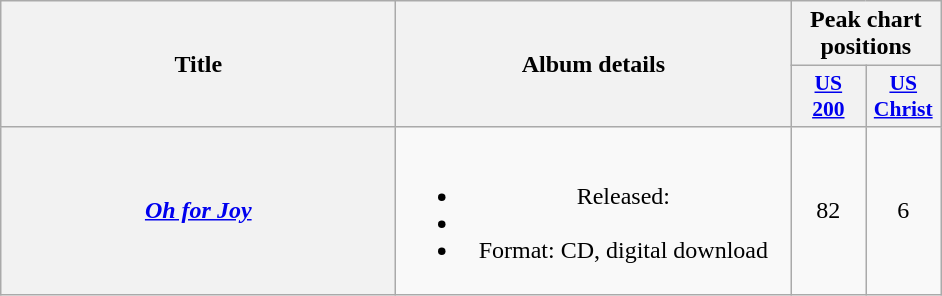<table class="wikitable plainrowheaders" style="text-align:center;">
<tr>
<th scope="col" rowspan="2" style="width:16em;">Title</th>
<th scope="col" rowspan="2" style="width:16em;">Album details</th>
<th scope="col" colspan="2">Peak chart positions</th>
</tr>
<tr>
<th style="width:3em; font-size:90%"><a href='#'>US<br>200</a><br></th>
<th style="width:3em; font-size:90%"><a href='#'>US<br>Christ</a><br></th>
</tr>
<tr>
<th scope="row"><em><a href='#'>Oh for Joy</a></em></th>
<td><br><ul><li>Released: </li><li></li><li>Format: CD, digital download</li></ul></td>
<td>82</td>
<td>6</td>
</tr>
</table>
